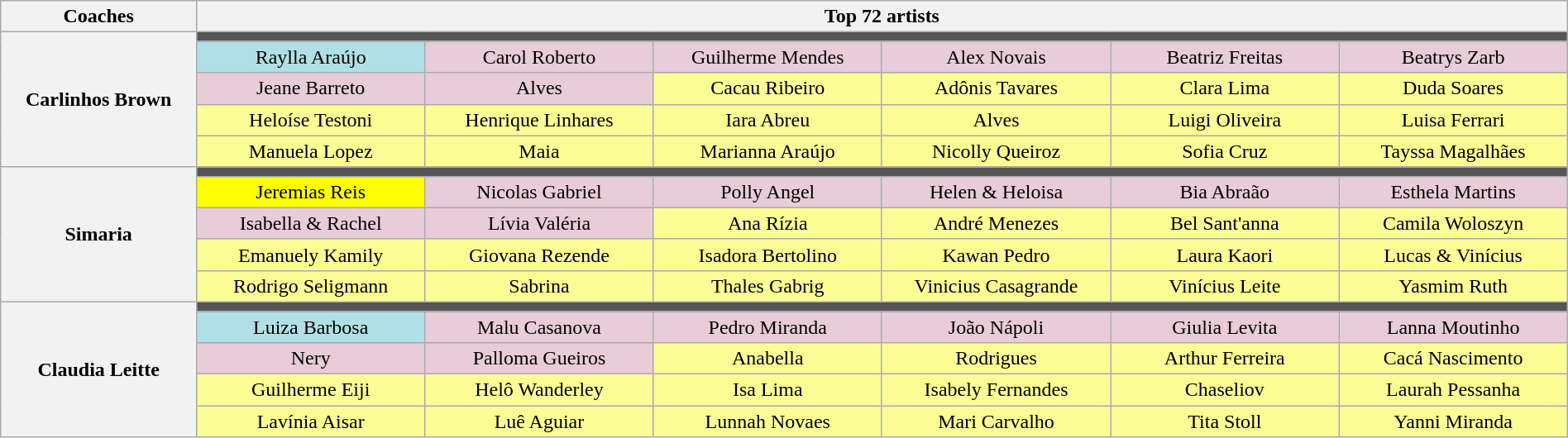<table class="wikitable" style="text-align:center; width:100%;">
<tr>
<th scope="col" width="12%">Coaches</th>
<th scope="col" width="85%" colspan=6>Top 72 artists</th>
</tr>
<tr>
<th rowspan=5>Carlinhos Brown</th>
<td colspan=6 bgcolor=555555></td>
</tr>
<tr>
<td width="14%" bgcolor=B0E0E6>Raylla Araújo</td>
<td width="14%" bgcolor=E8CCD7>Carol Roberto</td>
<td width="14%" bgcolor=E8CCD7>Guilherme Mendes</td>
<td width="14%" bgcolor=E8CCD7>Alex Novais</td>
<td width="14%" bgcolor=E8CCD7>Beatriz Freitas</td>
<td width="14%" bgcolor=E8CCD7>Beatrys Zarb</td>
</tr>
<tr>
<td bgcolor=E8CCD7>Jeane Barreto</td>
<td bgcolor=E8CCD7> Alves</td>
<td bgcolor=FDFD96>Cacau Ribeiro</td>
<td bgcolor=FDFD96>Adônis Tavares</td>
<td bgcolor=FDFD96>Clara Lima</td>
<td bgcolor=FDFD96>Duda Soares</td>
</tr>
<tr>
<td bgcolor=FDFD96>Heloíse Testoni</td>
<td bgcolor=FDFD96>Henrique Linhares</td>
<td bgcolor=FDFD96>Iara Abreu</td>
<td bgcolor=FDFD96> Alves</td>
<td bgcolor=FDFD96>Luigi Oliveira</td>
<td bgcolor=FDFD96>Luisa Ferrari</td>
</tr>
<tr>
<td bgcolor=FDFD96>Manuela Lopez</td>
<td bgcolor=FDFD96> Maia</td>
<td bgcolor=FDFD96>Marianna Araújo</td>
<td bgcolor=FDFD96>Nicolly Queiroz</td>
<td bgcolor=FDFD96>Sofia Cruz</td>
<td bgcolor=FDFD96>Tayssa Magalhães</td>
</tr>
<tr>
<th rowspan=5> Simaria</th>
<td colspan=6 bgcolor=555555></td>
</tr>
<tr>
<td bgcolor=FFFF00>Jeremias Reis</td>
<td bgcolor=E8CCD7>Nicolas Gabriel</td>
<td bgcolor=E8CCD7>Polly Angel</td>
<td bgcolor=E8CCD7>Helen & Heloisa</td>
<td bgcolor=E8CCD7>Bia Abraão</td>
<td bgcolor=E8CCD7>Esthela Martins</td>
</tr>
<tr>
<td bgcolor=E8CCD7>Isabella & Rachel</td>
<td bgcolor=E8CCD7>Lívia Valéria</td>
<td bgcolor=FDFD96>Ana Rízia</td>
<td bgcolor=FDFD96>André Menezes</td>
<td bgcolor=FDFD96>Bel Sant'anna</td>
<td bgcolor=FDFD96>Camila Woloszyn</td>
</tr>
<tr>
<td bgcolor=FDFD96>Emanuely Kamily</td>
<td bgcolor=FDFD96>Giovana Rezende</td>
<td bgcolor=FDFD96>Isadora Bertolino</td>
<td bgcolor=FDFD96>Kawan Pedro</td>
<td bgcolor=FDFD96>Laura Kaori</td>
<td bgcolor=FDFD96>Lucas & Vinícius</td>
</tr>
<tr>
<td bgcolor=FDFD96>Rodrigo Seligmann</td>
<td bgcolor=FDFD96>Sabrina </td>
<td bgcolor=FDFD96>Thales Gabrig</td>
<td bgcolor=FDFD96>Vinicius Casagrande</td>
<td bgcolor=FDFD96>Vinícius Leite</td>
<td bgcolor=FDFD96>Yasmim Ruth</td>
</tr>
<tr>
<th rowspan=5>Claudia Leitte</th>
<td colspan=6 bgcolor=555555></td>
</tr>
<tr>
<td bgcolor=B0E0E6>Luiza Barbosa</td>
<td bgcolor=E8CCD7>Malu Casanova</td>
<td bgcolor=E8CCD7>Pedro Miranda</td>
<td bgcolor=E8CCD7>João Nápoli</td>
<td bgcolor=E8CCD7>Giulia Levita</td>
<td bgcolor=E8CCD7>Lanna Moutinho</td>
</tr>
<tr>
<td bgcolor=E8CCD7> Nery</td>
<td bgcolor=E8CCD7>Palloma Gueiros</td>
<td bgcolor=FDFD96>Anabella</td>
<td bgcolor=FDFD96> Rodrigues</td>
<td bgcolor=FDFD96>Arthur Ferreira</td>
<td bgcolor=FDFD96>Cacá Nascimento</td>
</tr>
<tr>
<td bgcolor=FDFD96>Guilherme Eiji</td>
<td bgcolor=FDFD96>Helô Wanderley</td>
<td bgcolor=FDFD96>Isa Lima</td>
<td bgcolor=FDFD96>Isabely Fernandes</td>
<td bgcolor=FDFD96> Chaseliov</td>
<td bgcolor=FDFD96>Laurah Pessanha</td>
</tr>
<tr>
<td bgcolor=FDFD96>Lavínia Aisar</td>
<td bgcolor=FDFD96>Luê Aguiar</td>
<td bgcolor=FDFD96>Lunnah Novaes</td>
<td bgcolor=FDFD96>Mari Carvalho</td>
<td bgcolor=FDFD96>Tita Stoll</td>
<td bgcolor=FDFD96>Yanni Miranda</td>
</tr>
</table>
